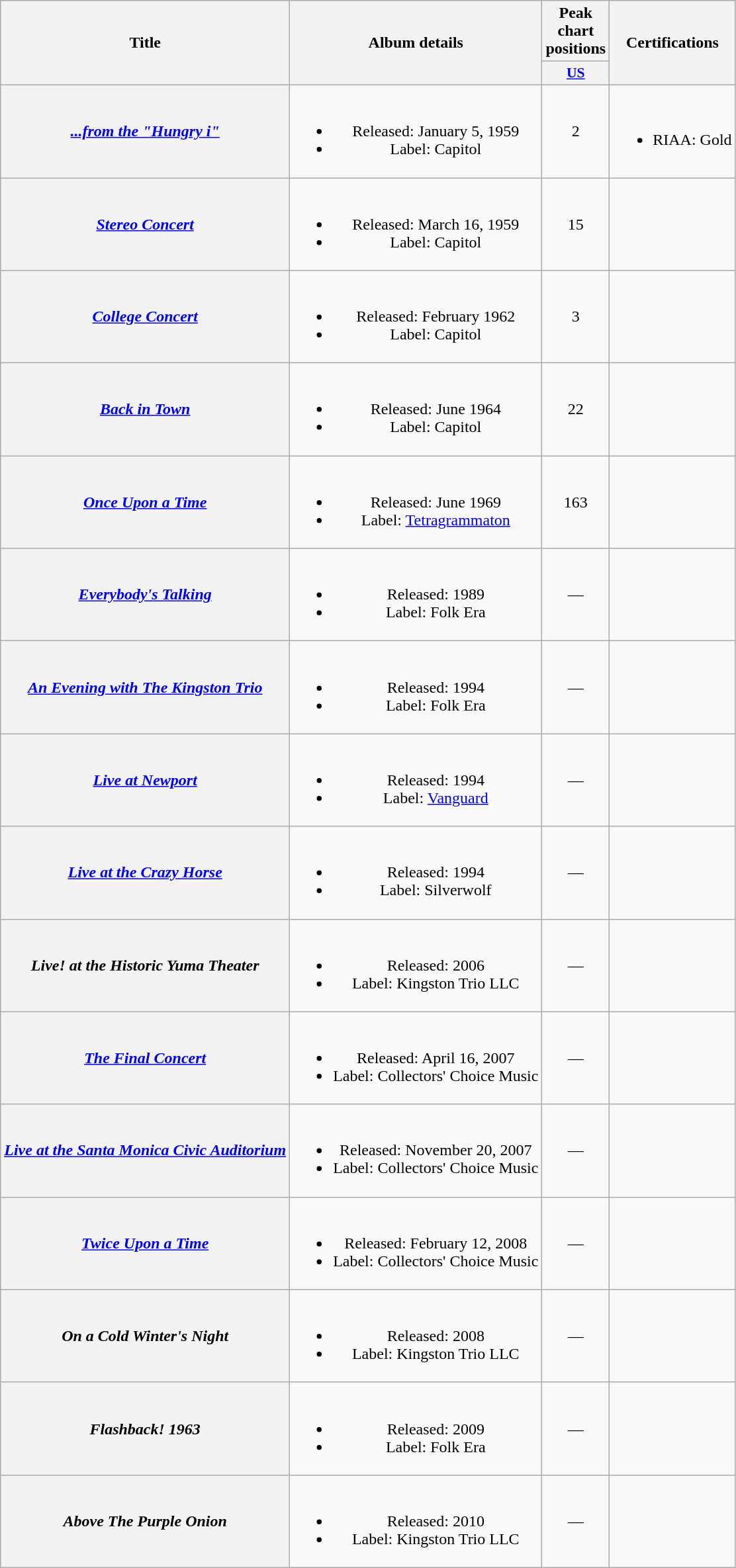<table class="wikitable plainrowheaders" style="text-align:center;">
<tr>
<th rowspan="2" scope="col">Title</th>
<th rowspan="2" scope="col">Album details</th>
<th>Peak chart positions</th>
<th rowspan="2">Certifications</th>
</tr>
<tr>
<th scope="col" style="width:2.5em;font-size:90%;"><a href='#'>US</a><br></th>
</tr>
<tr>
<th scope="row"><em><a href='#'>...from the "Hungry i"</a></em></th>
<td><br><ul><li>Released: January 5, 1959</li><li>Label: Capitol</li></ul></td>
<td>2</td>
<td><br><ul><li>RIAA: Gold</li></ul></td>
</tr>
<tr>
<th scope="row"><em><a href='#'>Stereo Concert</a></em></th>
<td><br><ul><li>Released: March 16, 1959</li><li>Label: Capitol</li></ul></td>
<td>15</td>
<td></td>
</tr>
<tr>
<th scope="row"><em><a href='#'>College Concert</a></em></th>
<td><br><ul><li>Released: February 1962</li><li>Label: Capitol</li></ul></td>
<td>3</td>
<td></td>
</tr>
<tr>
<th scope="row"><em><a href='#'>Back in Town</a></em></th>
<td><br><ul><li>Released: June 1964</li><li>Label: Capitol</li></ul></td>
<td>22</td>
<td></td>
</tr>
<tr>
<th scope="row"><em><a href='#'>Once Upon a Time</a></em></th>
<td><br><ul><li>Released: June 1969</li><li>Label: <a href='#'>Tetragrammaton</a></li></ul></td>
<td>163</td>
<td></td>
</tr>
<tr>
<th scope="row"><em><a href='#'>Everybody's Talking</a></em></th>
<td><br><ul><li>Released: 1989</li><li>Label: Folk Era</li></ul></td>
<td>—</td>
<td></td>
</tr>
<tr>
<th scope="row"><em><a href='#'>An Evening with The Kingston Trio</a></em></th>
<td><br><ul><li>Released: 1994</li><li>Label: Folk Era</li></ul></td>
<td>—</td>
<td></td>
</tr>
<tr>
<th scope="row"><em><a href='#'>Live at Newport</a></em></th>
<td><br><ul><li>Released: 1994</li><li>Label: <a href='#'>Vanguard</a></li></ul></td>
<td>—</td>
<td></td>
</tr>
<tr>
<th scope="row"><em><a href='#'>Live at the Crazy Horse</a></em></th>
<td><br><ul><li>Released: 1994</li><li>Label: Silverwolf</li></ul></td>
<td>—</td>
<td></td>
</tr>
<tr>
<th scope="row"><em>Live! at the Historic Yuma Theater</em></th>
<td><br><ul><li>Released: 2006</li><li>Label: Kingston Trio LLC</li></ul></td>
<td>—</td>
<td></td>
</tr>
<tr>
<th scope="row"><em><a href='#'>The Final Concert</a></em></th>
<td><br><ul><li>Released: April 16, 2007</li><li>Label: Collectors' Choice Music</li></ul></td>
<td>—</td>
<td></td>
</tr>
<tr>
<th scope="row"><em><a href='#'>Live at the Santa Monica Civic Auditorium</a></em></th>
<td><br><ul><li>Released: November 20, 2007</li><li>Label: Collectors' Choice Music</li></ul></td>
<td>—</td>
<td></td>
</tr>
<tr>
<th scope="row"><em><a href='#'>Twice Upon a Time</a></em></th>
<td><br><ul><li>Released: February 12, 2008</li><li>Label: Collectors' Choice Music</li></ul></td>
<td>—</td>
<td></td>
</tr>
<tr>
<th scope="row"><em>On a Cold Winter's Night</em></th>
<td><br><ul><li>Released: 2008</li><li>Label: Kingston Trio LLC</li></ul></td>
<td>—</td>
<td></td>
</tr>
<tr>
<th scope="row"><em>Flashback! 1963</em></th>
<td><br><ul><li>Released: 2009</li><li>Label: Folk Era</li></ul></td>
<td>—</td>
<td></td>
</tr>
<tr>
<th scope="row"><em>Above The Purple Onion</em></th>
<td><br><ul><li>Released: 2010</li><li>Label: Kingston Trio LLC</li></ul></td>
<td>—</td>
<td></td>
</tr>
</table>
